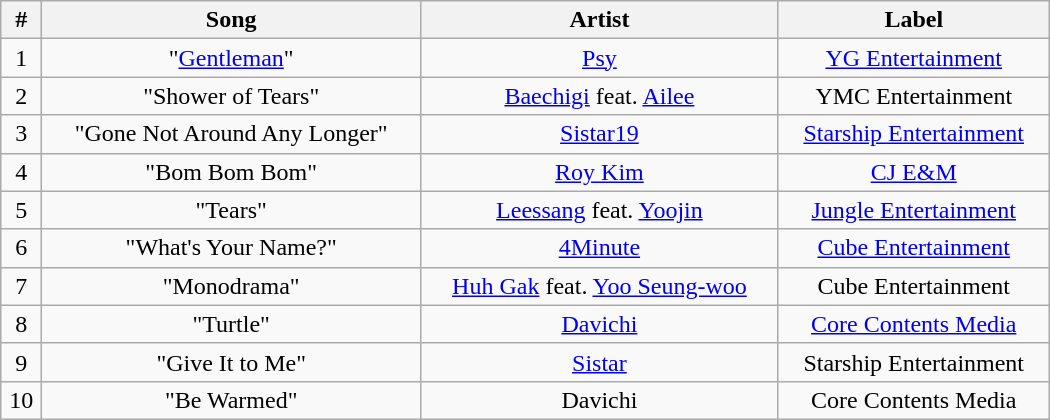<table class="wikitable" style="text-align: center; width: 700px;">
<tr>
<th>#</th>
<th>Song</th>
<th>Artist</th>
<th>Label</th>
</tr>
<tr>
<td>1</td>
<td>"<a href='#'>Gentleman</a>"</td>
<td><a href='#'>Psy</a></td>
<td><a href='#'>YG Entertainment</a></td>
</tr>
<tr>
<td>2</td>
<td>"Shower of Tears"</td>
<td><a href='#'>Baechigi</a> feat. <a href='#'>Ailee</a></td>
<td>YMC Entertainment</td>
</tr>
<tr>
<td>3</td>
<td>"Gone Not Around Any Longer"</td>
<td><a href='#'>Sistar19</a></td>
<td><a href='#'>Starship Entertainment</a></td>
</tr>
<tr>
<td>4</td>
<td>"Bom Bom Bom"</td>
<td><a href='#'>Roy Kim</a></td>
<td><a href='#'>CJ E&M</a></td>
</tr>
<tr>
<td>5</td>
<td>"Tears"</td>
<td><a href='#'>Leessang</a> feat. <a href='#'>Yoojin</a></td>
<td><a href='#'>Jungle Entertainment</a></td>
</tr>
<tr>
<td>6</td>
<td>"What's Your Name?"</td>
<td><a href='#'>4Minute</a></td>
<td><a href='#'>Cube Entertainment</a></td>
</tr>
<tr>
<td>7</td>
<td>"Monodrama"</td>
<td><a href='#'>Huh Gak</a> feat. <a href='#'>Yoo Seung-woo</a></td>
<td>Cube Entertainment</td>
</tr>
<tr>
<td>8</td>
<td>"Turtle"</td>
<td><a href='#'>Davichi</a></td>
<td><a href='#'>Core Contents Media</a></td>
</tr>
<tr>
<td>9</td>
<td>"Give It to Me"</td>
<td><a href='#'>Sistar</a></td>
<td>Starship Entertainment</td>
</tr>
<tr>
<td>10</td>
<td>"Be Warmed"</td>
<td>Davichi</td>
<td>Core Contents Media</td>
</tr>
</table>
